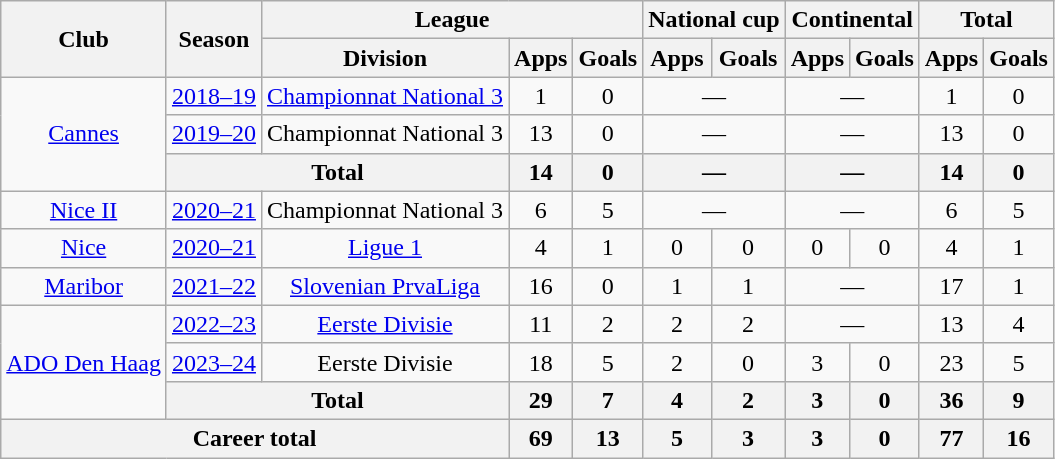<table class="wikitable" style="text-align:center">
<tr>
<th rowspan="2">Club</th>
<th rowspan="2">Season</th>
<th colspan="3">League</th>
<th colspan="2">National cup</th>
<th colspan="2">Continental</th>
<th colspan="2">Total</th>
</tr>
<tr>
<th>Division</th>
<th>Apps</th>
<th>Goals</th>
<th>Apps</th>
<th>Goals</th>
<th>Apps</th>
<th>Goals</th>
<th>Apps</th>
<th>Goals</th>
</tr>
<tr>
<td rowspan="3"><a href='#'>Cannes</a></td>
<td><a href='#'>2018–19</a></td>
<td><a href='#'>Championnat National 3</a></td>
<td>1</td>
<td>0</td>
<td colspan="2">—</td>
<td colspan="2">—</td>
<td>1</td>
<td>0</td>
</tr>
<tr>
<td><a href='#'>2019–20</a></td>
<td>Championnat National 3</td>
<td>13</td>
<td>0</td>
<td colspan="2">—</td>
<td colspan="2">—</td>
<td>13</td>
<td>0</td>
</tr>
<tr>
<th colspan="2">Total</th>
<th>14</th>
<th>0</th>
<th colspan="2">—</th>
<th colspan="2">—</th>
<th>14</th>
<th>0</th>
</tr>
<tr>
<td><a href='#'>Nice II</a></td>
<td><a href='#'>2020–21</a></td>
<td>Championnat National 3</td>
<td>6</td>
<td>5</td>
<td colspan="2">—</td>
<td colspan="2">—</td>
<td>6</td>
<td>5</td>
</tr>
<tr>
<td><a href='#'>Nice</a></td>
<td><a href='#'>2020–21</a></td>
<td><a href='#'>Ligue 1</a></td>
<td>4</td>
<td>1</td>
<td>0</td>
<td>0</td>
<td>0</td>
<td>0</td>
<td>4</td>
<td>1</td>
</tr>
<tr>
<td><a href='#'>Maribor</a></td>
<td><a href='#'>2021–22</a></td>
<td><a href='#'>Slovenian PrvaLiga</a></td>
<td>16</td>
<td>0</td>
<td>1</td>
<td>1</td>
<td colspan="2">—</td>
<td>17</td>
<td>1</td>
</tr>
<tr>
<td rowspan="3"><a href='#'>ADO Den Haag</a></td>
<td><a href='#'>2022–23</a></td>
<td><a href='#'>Eerste Divisie</a></td>
<td>11</td>
<td>2</td>
<td>2</td>
<td>2</td>
<td colspan="2">—</td>
<td>13</td>
<td>4</td>
</tr>
<tr>
<td><a href='#'>2023–24</a></td>
<td>Eerste Divisie</td>
<td>18</td>
<td>5</td>
<td>2</td>
<td>0</td>
<td>3</td>
<td>0</td>
<td>23</td>
<td>5</td>
</tr>
<tr>
<th colspan="2">Total</th>
<th>29</th>
<th>7</th>
<th>4</th>
<th>2</th>
<th>3</th>
<th>0</th>
<th>36</th>
<th>9</th>
</tr>
<tr>
<th colspan="3">Career total</th>
<th>69</th>
<th>13</th>
<th>5</th>
<th>3</th>
<th>3</th>
<th>0</th>
<th>77</th>
<th>16</th>
</tr>
</table>
